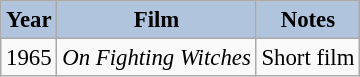<table class="wikitable" style="font-size:95%;">
<tr>
<th style="background:#B0C4DE;">Year</th>
<th style="background:#B0C4DE;">Film</th>
<th style="background:#B0C4DE;">Notes</th>
</tr>
<tr>
<td>1965</td>
<td><em>On Fighting Witches</em></td>
<td>Short film</td>
</tr>
</table>
